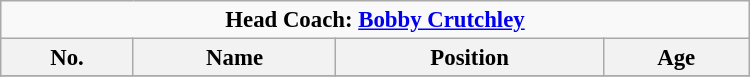<table class="wikitable"  style="width:500px; font-size:95%;">
<tr>
<td colspan=4 align=center><strong>Head Coach:  <a href='#'>Bobby Crutchley</a></strong></td>
</tr>
<tr>
<th align="left">No.</th>
<th align="left">Name</th>
<th align="left">Position</th>
<th align="left">Age</th>
</tr>
<tr>
</tr>
</table>
